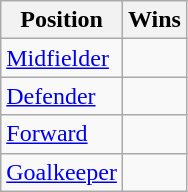<table class="wikitable sortable" style="border-collapse:collapse">
<tr>
<th>Position</th>
<th>Wins</th>
</tr>
<tr>
<td><a href='#'>Midfielder</a></td>
<td align="center"></td>
</tr>
<tr>
<td><a href='#'>Defender</a></td>
<td align="center"></td>
</tr>
<tr>
<td><a href='#'>Forward</a></td>
<td align="center"></td>
</tr>
<tr>
<td><a href='#'>Goalkeeper</a></td>
<td align="center"></td>
</tr>
</table>
